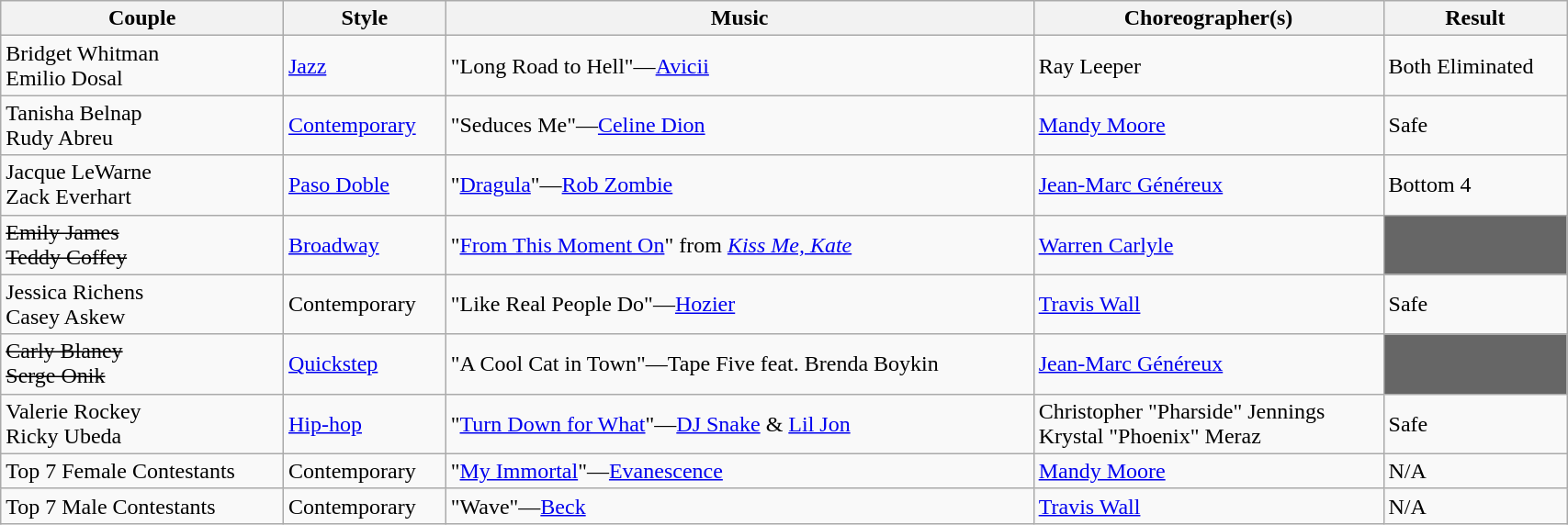<table class="wikitable" style="width:90%;">
<tr>
<th>Couple</th>
<th>Style</th>
<th>Music</th>
<th>Choreographer(s)</th>
<th>Result</th>
</tr>
<tr>
<td>Bridget Whitman<br>Emilio Dosal</td>
<td><a href='#'>Jazz</a></td>
<td>"Long Road to Hell"—<a href='#'>Avicii</a></td>
<td>Ray Leeper</td>
<td>Both Eliminated</td>
</tr>
<tr>
<td>Tanisha Belnap<br>Rudy Abreu</td>
<td><a href='#'>Contemporary</a></td>
<td>"Seduces Me"—<a href='#'>Celine Dion</a></td>
<td><a href='#'>Mandy Moore</a></td>
<td>Safe</td>
</tr>
<tr>
<td>Jacque LeWarne<br>Zack Everhart</td>
<td><a href='#'>Paso Doble</a></td>
<td>"<a href='#'>Dragula</a>"—<a href='#'>Rob Zombie</a></td>
<td><a href='#'>Jean-Marc Généreux</a></td>
<td>Bottom 4</td>
</tr>
<tr>
<td><s>Emily James<br>Teddy Coffey</s></td>
<td><a href='#'>Broadway</a></td>
<td>"<a href='#'>From This Moment On</a>" from <em><a href='#'>Kiss Me, Kate</a></em></td>
<td><a href='#'>Warren Carlyle</a></td>
<td style="background:#666;"></td>
</tr>
<tr>
<td>Jessica Richens<br>Casey Askew</td>
<td>Contemporary</td>
<td>"Like Real People Do"—<a href='#'>Hozier</a></td>
<td><a href='#'>Travis Wall</a></td>
<td>Safe</td>
</tr>
<tr>
<td><s>Carly Blaney<br>Serge Onik</s></td>
<td><a href='#'>Quickstep</a></td>
<td>"A Cool Cat in Town"—Tape Five feat. Brenda Boykin</td>
<td><a href='#'>Jean-Marc Généreux</a></td>
<td style="background:#666;"></td>
</tr>
<tr>
<td>Valerie Rockey<br>Ricky Ubeda</td>
<td><a href='#'>Hip-hop</a></td>
<td>"<a href='#'>Turn Down for What</a>"—<a href='#'>DJ Snake</a> & <a href='#'>Lil Jon</a></td>
<td>Christopher "Pharside" Jennings<br>Krystal "Phoenix" Meraz</td>
<td>Safe</td>
</tr>
<tr>
<td>Top 7 Female Contestants</td>
<td>Contemporary</td>
<td>"<a href='#'>My Immortal</a>"—<a href='#'>Evanescence</a></td>
<td><a href='#'>Mandy Moore</a></td>
<td>N/A</td>
</tr>
<tr>
<td>Top 7 Male Contestants</td>
<td>Contemporary</td>
<td>"Wave"—<a href='#'>Beck</a></td>
<td><a href='#'>Travis Wall</a></td>
<td>N/A</td>
</tr>
</table>
